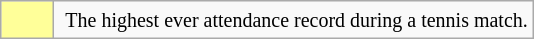<table class=wikitable>
<tr>
<td style="background:#ff9;">       </td>
<td> <small>The highest ever attendance record during a tennis match.</small></td>
</tr>
</table>
